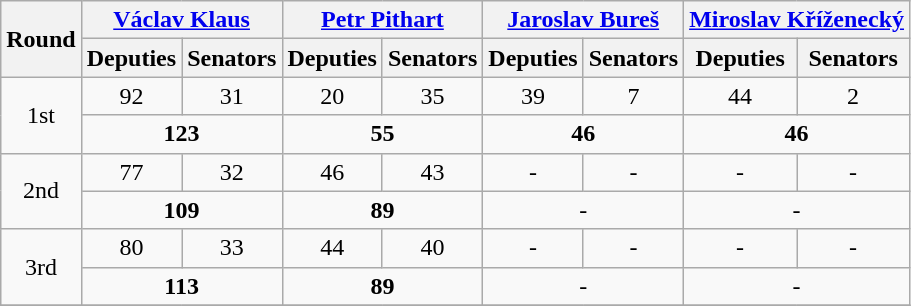<table class="wikitable">
<tr>
<th rowspan="2">Round</th>
<th colspan="2"><a href='#'>Václav Klaus</a></th>
<th colspan="2"><a href='#'>Petr Pithart</a></th>
<th colspan="2"><a href='#'>Jaroslav Bureš</a></th>
<th colspan="2"><a href='#'>Miroslav Kříženecký</a></th>
</tr>
<tr>
<th>Deputies</th>
<th>Senators</th>
<th>Deputies</th>
<th>Senators</th>
<th>Deputies</th>
<th>Senators</th>
<th>Deputies</th>
<th>Senators</th>
</tr>
<tr>
<td rowspan="2" style="text-align:center;">1st</td>
<td align=center>92</td>
<td align=center>31</td>
<td align=center>20</td>
<td align=center>35</td>
<td align=center>39</td>
<td align=center>7</td>
<td align=center>44</td>
<td align=center>2</td>
</tr>
<tr style="text-align:center;">
<td colspan="2"><strong>123</strong></td>
<td colspan="2"><strong>55</strong></td>
<td colspan="2"><strong>46</strong></td>
<td colspan="2"><strong>46</strong></td>
</tr>
<tr>
<td rowspan="2" style="text-align:center;">2nd</td>
<td align=center>77</td>
<td align=center>32</td>
<td align=center>46</td>
<td align=center>43</td>
<td align=center>-</td>
<td align=center>-</td>
<td align=center>-</td>
<td align=center>-</td>
</tr>
<tr style="text-align:center;">
<td colspan="2"><strong>109</strong></td>
<td colspan="2"><strong>89</strong></td>
<td colspan="2">-</td>
<td colspan="2">-</td>
</tr>
<tr>
<td rowspan="2" style="text-align:center;">3rd</td>
<td align=center>80</td>
<td align=center>33</td>
<td align=center>44</td>
<td align=center>40</td>
<td align=center>-</td>
<td align=center>-</td>
<td align=center>-</td>
<td align=center>-</td>
</tr>
<tr style="text-align:center;">
<td colspan="2"><strong>113</strong></td>
<td colspan="2"><strong>89</strong></td>
<td colspan="2">-</td>
<td colspan="2">-</td>
</tr>
<tr>
</tr>
</table>
